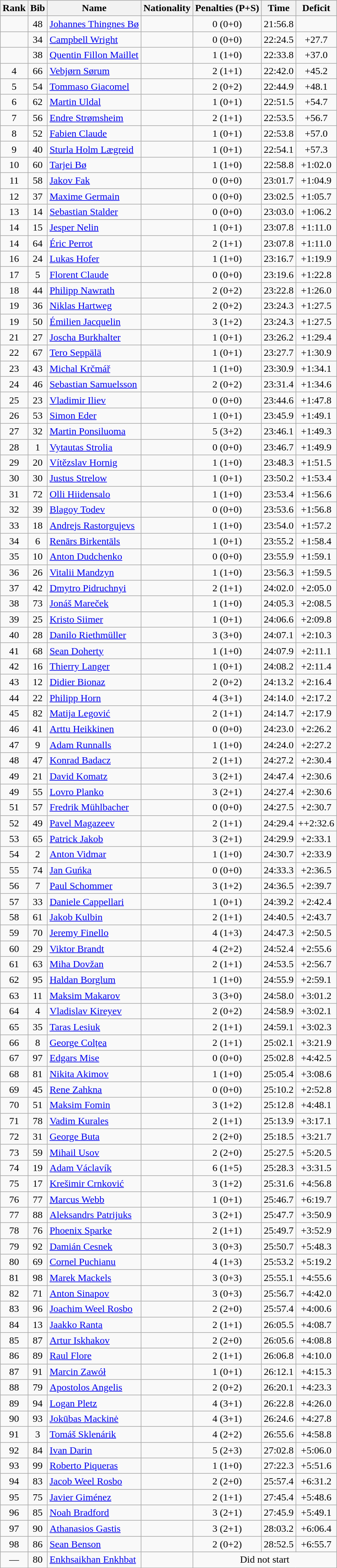<table class="wikitable sortable" style="text-align:center">
<tr>
<th>Rank</th>
<th>Bib</th>
<th>Name</th>
<th>Nationality</th>
<th>Penalties (P+S)</th>
<th>Time</th>
<th>Deficit</th>
</tr>
<tr>
<td></td>
<td>48</td>
<td align=left><a href='#'>Johannes Thingnes Bø</a></td>
<td align=left></td>
<td>0 (0+0)</td>
<td>21:56.8</td>
<td></td>
</tr>
<tr>
<td></td>
<td>34</td>
<td align=left><a href='#'>Campbell Wright</a></td>
<td align=left></td>
<td>0 (0+0)</td>
<td>22:24.5</td>
<td>+27.7</td>
</tr>
<tr>
<td></td>
<td>38</td>
<td align=left><a href='#'>Quentin Fillon Maillet</a></td>
<td align=left></td>
<td>1 (1+0)</td>
<td>22:33.8</td>
<td>+37.0</td>
</tr>
<tr>
<td>4</td>
<td>66</td>
<td align=left><a href='#'>Vebjørn Sørum</a></td>
<td align=left></td>
<td>2 (1+1)</td>
<td>22:42.0</td>
<td>+45.2</td>
</tr>
<tr>
<td>5</td>
<td>54</td>
<td align=left><a href='#'>Tommaso Giacomel</a></td>
<td align=left></td>
<td>2 (0+2)</td>
<td>22:44.9</td>
<td>+48.1</td>
</tr>
<tr>
<td>6</td>
<td>62</td>
<td align=left><a href='#'>Martin Uldal</a></td>
<td align=left></td>
<td>1 (0+1)</td>
<td>22:51.5</td>
<td>+54.7</td>
</tr>
<tr>
<td>7</td>
<td>56</td>
<td align=left><a href='#'>Endre Strømsheim</a></td>
<td align=left></td>
<td>2 (1+1)</td>
<td>22:53.5</td>
<td>+56.7</td>
</tr>
<tr>
<td>8</td>
<td>52</td>
<td align=left><a href='#'>Fabien Claude</a></td>
<td align=left></td>
<td>1 (0+1)</td>
<td>22:53.8</td>
<td>+57.0</td>
</tr>
<tr>
<td>9</td>
<td>40</td>
<td align=left><a href='#'>Sturla Holm Lægreid</a></td>
<td align=left></td>
<td>1 (0+1)</td>
<td>22:54.1</td>
<td>+57.3</td>
</tr>
<tr>
<td>10</td>
<td>60</td>
<td align=left><a href='#'>Tarjei Bø</a></td>
<td align=left></td>
<td>1 (1+0)</td>
<td>22:58.8</td>
<td>+1:02.0</td>
</tr>
<tr>
<td>11</td>
<td>58</td>
<td align=left><a href='#'>Jakov Fak</a></td>
<td align=left></td>
<td>0 (0+0)</td>
<td>23:01.7</td>
<td>+1:04.9</td>
</tr>
<tr>
<td>12</td>
<td>37</td>
<td align=left><a href='#'>Maxime Germain</a></td>
<td align=left></td>
<td>0 (0+0)</td>
<td>23:02.5</td>
<td>+1:05.7</td>
</tr>
<tr>
<td>13</td>
<td>14</td>
<td align=left><a href='#'>Sebastian Stalder</a></td>
<td align=left></td>
<td>0 (0+0)</td>
<td>23:03.0</td>
<td>+1:06.2</td>
</tr>
<tr>
<td>14</td>
<td>15</td>
<td align=left><a href='#'>Jesper Nelin</a></td>
<td align=left></td>
<td>1 (0+1)</td>
<td>23:07.8</td>
<td>+1:11.0</td>
</tr>
<tr>
<td>14</td>
<td>64</td>
<td align=left><a href='#'>Éric Perrot</a></td>
<td align=left></td>
<td>2 (1+1)</td>
<td>23:07.8</td>
<td>+1:11.0</td>
</tr>
<tr>
<td>16</td>
<td>24</td>
<td align=left><a href='#'>Lukas Hofer</a></td>
<td align=left></td>
<td>1 (1+0)</td>
<td>23:16.7</td>
<td>+1:19.9</td>
</tr>
<tr>
<td>17</td>
<td>5</td>
<td align=left><a href='#'>Florent Claude</a></td>
<td align=left></td>
<td>0 (0+0)</td>
<td>23:19.6</td>
<td>+1:22.8</td>
</tr>
<tr>
<td>18</td>
<td>44</td>
<td align=left><a href='#'>Philipp Nawrath</a></td>
<td align=left></td>
<td>2 (0+2)</td>
<td>23:22.8</td>
<td>+1:26.0</td>
</tr>
<tr>
<td>19</td>
<td>36</td>
<td align=left><a href='#'>Niklas Hartweg</a></td>
<td align=left></td>
<td>2 (0+2)</td>
<td>23:24.3</td>
<td>+1:27.5</td>
</tr>
<tr>
<td>19</td>
<td>50</td>
<td align=left><a href='#'>Émilien Jacquelin</a></td>
<td align=left></td>
<td>3 (1+2)</td>
<td>23:24.3</td>
<td>+1:27.5</td>
</tr>
<tr>
<td>21</td>
<td>27</td>
<td align=left><a href='#'>Joscha Burkhalter</a></td>
<td align=left></td>
<td>1 (0+1)</td>
<td>23:26.2</td>
<td>+1:29.4</td>
</tr>
<tr>
<td>22</td>
<td>67</td>
<td align=left><a href='#'>Tero Seppälä</a></td>
<td align=left></td>
<td>1 (0+1)</td>
<td>23:27.7</td>
<td>+1:30.9</td>
</tr>
<tr>
<td>23</td>
<td>43</td>
<td align=left><a href='#'>Michal Krčmář</a></td>
<td align=left></td>
<td>1 (1+0)</td>
<td>23:30.9</td>
<td>+1:34.1</td>
</tr>
<tr>
<td>24</td>
<td>46</td>
<td align=left><a href='#'>Sebastian Samuelsson</a></td>
<td align=left></td>
<td>2 (0+2)</td>
<td>23:31.4</td>
<td>+1:34.6</td>
</tr>
<tr>
<td>25</td>
<td>23</td>
<td align=left><a href='#'>Vladimir Iliev</a></td>
<td align=left></td>
<td>0 (0+0)</td>
<td>23:44.6</td>
<td>+1:47.8</td>
</tr>
<tr>
<td>26</td>
<td>53</td>
<td align=left><a href='#'>Simon Eder</a></td>
<td align=left></td>
<td>1 (0+1)</td>
<td>23:45.9</td>
<td>+1:49.1</td>
</tr>
<tr>
<td>27</td>
<td>32</td>
<td align=left><a href='#'>Martin Ponsiluoma</a></td>
<td align=left></td>
<td>5 (3+2)</td>
<td>23:46.1</td>
<td>+1:49.3</td>
</tr>
<tr>
<td>28</td>
<td>1</td>
<td align=left><a href='#'>Vytautas Strolia</a></td>
<td align=left></td>
<td>0 (0+0)</td>
<td>23:46.7</td>
<td>+1:49.9</td>
</tr>
<tr>
<td>29</td>
<td>20</td>
<td align=left><a href='#'>Vítězslav Hornig</a></td>
<td align=left></td>
<td>1 (1+0)</td>
<td>23:48.3</td>
<td>+1:51.5</td>
</tr>
<tr>
<td>30</td>
<td>30</td>
<td align=left><a href='#'>Justus Strelow</a></td>
<td align=left></td>
<td>1 (0+1)</td>
<td>23:50.2</td>
<td>+1:53.4</td>
</tr>
<tr>
<td>31</td>
<td>72</td>
<td align=left><a href='#'>Olli Hiidensalo</a></td>
<td align=left></td>
<td>1 (1+0)</td>
<td>23:53.4</td>
<td>+1:56.6</td>
</tr>
<tr>
<td>32</td>
<td>39</td>
<td align=left><a href='#'>Blagoy Todev</a></td>
<td align=left></td>
<td>0 (0+0)</td>
<td>23:53.6</td>
<td>+1:56.8</td>
</tr>
<tr>
<td>33</td>
<td>18</td>
<td align=left><a href='#'>Andrejs Rastorgujevs</a></td>
<td align=left></td>
<td>1 (1+0)</td>
<td>23:54.0</td>
<td>+1:57.2</td>
</tr>
<tr>
<td>34</td>
<td>6</td>
<td align=left><a href='#'>Renārs Birkentāls</a></td>
<td align=left></td>
<td>1 (0+1)</td>
<td>23:55.2</td>
<td>+1:58.4</td>
</tr>
<tr>
<td>35</td>
<td>10</td>
<td align=left><a href='#'>Anton Dudchenko</a></td>
<td align=left></td>
<td>0 (0+0)</td>
<td>23:55.9</td>
<td>+1:59.1</td>
</tr>
<tr>
<td>36</td>
<td>26</td>
<td align=left><a href='#'>Vitalii Mandzyn</a></td>
<td align=left></td>
<td>1 (1+0)</td>
<td>23:56.3</td>
<td>+1:59.5</td>
</tr>
<tr>
<td>37</td>
<td>42</td>
<td align=left><a href='#'>Dmytro Pidruchnyi</a></td>
<td align=left></td>
<td>2 (1+1)</td>
<td>24:02.0</td>
<td>+2:05.0</td>
</tr>
<tr>
<td>38</td>
<td>73</td>
<td align=left><a href='#'>Jonáš Mareček</a></td>
<td align=left></td>
<td>1 (1+0)</td>
<td>24:05.3</td>
<td>+2:08.5</td>
</tr>
<tr>
<td>39</td>
<td>25</td>
<td align=left><a href='#'>Kristo Siimer</a></td>
<td align=left></td>
<td>1 (0+1)</td>
<td>24:06.6</td>
<td>+2:09.8</td>
</tr>
<tr>
<td>40</td>
<td>28</td>
<td align=left><a href='#'>Danilo Riethmüller</a></td>
<td align=left></td>
<td>3 (3+0)</td>
<td>24:07.1</td>
<td>+2:10.3</td>
</tr>
<tr>
<td>41</td>
<td>68</td>
<td align=left><a href='#'>Sean Doherty</a></td>
<td align=left></td>
<td>1 (1+0)</td>
<td>24:07.9</td>
<td>+2:11.1</td>
</tr>
<tr>
<td>42</td>
<td>16</td>
<td align=left><a href='#'>Thierry Langer</a></td>
<td align=left></td>
<td>1 (0+1)</td>
<td>24:08.2</td>
<td>+2:11.4</td>
</tr>
<tr>
<td>43</td>
<td>12</td>
<td align=left><a href='#'>Didier Bionaz</a></td>
<td align=left></td>
<td>2 (0+2)</td>
<td>24:13.2</td>
<td>+2:16.4</td>
</tr>
<tr>
<td>44</td>
<td>22</td>
<td align=left><a href='#'>Philipp Horn</a></td>
<td align=left></td>
<td>4 (3+1)</td>
<td>24:14.0</td>
<td>+2:17.2</td>
</tr>
<tr>
<td>45</td>
<td>82</td>
<td align=left><a href='#'>Matija Legović</a></td>
<td align=left></td>
<td>2 (1+1)</td>
<td>24:14.7</td>
<td>+2:17.9</td>
</tr>
<tr>
<td>46</td>
<td>41</td>
<td align=left><a href='#'>Arttu Heikkinen</a></td>
<td align=left></td>
<td>0 (0+0)</td>
<td>24:23.0</td>
<td>+2:26.2</td>
</tr>
<tr>
<td>47</td>
<td>9</td>
<td align=left><a href='#'>Adam Runnalls</a></td>
<td align=left></td>
<td>1 (1+0)</td>
<td>24:24.0</td>
<td>+2:27.2</td>
</tr>
<tr>
<td>48</td>
<td>47</td>
<td align=left><a href='#'>Konrad Badacz</a></td>
<td align=left></td>
<td>2 (1+1)</td>
<td>24:27.2</td>
<td>+2:30.4</td>
</tr>
<tr>
<td>49</td>
<td>21</td>
<td align=left><a href='#'>David Komatz</a></td>
<td align=left></td>
<td>3 (2+1)</td>
<td>24:47.4</td>
<td>+2:30.6</td>
</tr>
<tr>
<td>49</td>
<td>55</td>
<td align=left><a href='#'>Lovro Planko</a></td>
<td align=left></td>
<td>3 (2+1)</td>
<td>24:27.4</td>
<td>+2:30.6</td>
</tr>
<tr>
<td>51</td>
<td>57</td>
<td align=left><a href='#'>Fredrik Mühlbacher</a></td>
<td align=left></td>
<td>0 (0+0)</td>
<td>24:27.5</td>
<td>+2:30.7</td>
</tr>
<tr>
<td>52</td>
<td>49</td>
<td align=left><a href='#'>Pavel Magazeev</a></td>
<td align=left></td>
<td>2 (1+1)</td>
<td>24:29.4</td>
<td>++2:32.6</td>
</tr>
<tr>
<td>53</td>
<td>65</td>
<td align=left><a href='#'>Patrick Jakob</a></td>
<td align=left></td>
<td>3 (2+1)</td>
<td>24:29.9</td>
<td>+2:33.1</td>
</tr>
<tr>
<td>54</td>
<td>2</td>
<td align=left><a href='#'>Anton Vidmar</a></td>
<td align=left></td>
<td>1 (1+0)</td>
<td>24:30.7</td>
<td>+2:33.9</td>
</tr>
<tr>
<td>55</td>
<td>74</td>
<td align=left><a href='#'>Jan Guńka</a></td>
<td align=left></td>
<td>0 (0+0)</td>
<td>24:33.3</td>
<td>+2:36.5</td>
</tr>
<tr>
<td>56</td>
<td>7</td>
<td align=left><a href='#'>Paul Schommer</a></td>
<td align=left></td>
<td>3 (1+2)</td>
<td>24:36.5</td>
<td>+2:39.7</td>
</tr>
<tr>
<td>57</td>
<td>33</td>
<td align=left><a href='#'>Daniele Cappellari</a></td>
<td align=left></td>
<td>1 (0+1)</td>
<td>24:39.2</td>
<td>+2:42.4</td>
</tr>
<tr>
<td>58</td>
<td>61</td>
<td align=left><a href='#'>Jakob Kulbin</a></td>
<td align=left></td>
<td>2 (1+1)</td>
<td>24:40.5</td>
<td>+2:43.7</td>
</tr>
<tr>
<td>59</td>
<td>70</td>
<td align=left><a href='#'>Jeremy Finello</a></td>
<td align=left></td>
<td>4 (1+3)</td>
<td>24:47.3</td>
<td>+2:50.5</td>
</tr>
<tr>
<td>60</td>
<td>29</td>
<td align=left><a href='#'>Viktor Brandt</a></td>
<td align=left></td>
<td>4 (2+2)</td>
<td>24:52.4</td>
<td>+2:55.6</td>
</tr>
<tr>
<td>61</td>
<td>63</td>
<td align=left><a href='#'>Miha Dovžan</a></td>
<td align=left></td>
<td>2 (1+1)</td>
<td>24:53.5</td>
<td>+2:56.7</td>
</tr>
<tr>
<td>62</td>
<td>95</td>
<td align=left><a href='#'>Haldan Borglum</a></td>
<td align=left></td>
<td>1 (1+0)</td>
<td>24:55.9</td>
<td>+2:59.1</td>
</tr>
<tr>
<td>63</td>
<td>11</td>
<td align=left><a href='#'>Maksim Makarov</a></td>
<td align=left></td>
<td>3 (3+0)</td>
<td>24:58.0</td>
<td>+3:01.2</td>
</tr>
<tr>
<td>64</td>
<td>4</td>
<td align=left><a href='#'>Vladislav Kireyev</a></td>
<td align=left></td>
<td>2 (0+2)</td>
<td>24:58.9</td>
<td>+3:02.1</td>
</tr>
<tr>
<td>65</td>
<td>35</td>
<td align=left><a href='#'>Taras Lesiuk</a></td>
<td align=left></td>
<td>2 (1+1)</td>
<td>24:59.1</td>
<td>+3:02.3</td>
</tr>
<tr>
<td>66</td>
<td>8</td>
<td align=left><a href='#'>George Colțea</a></td>
<td align=left></td>
<td>2 (1+1)</td>
<td>25:02.1</td>
<td>+3:21.9</td>
</tr>
<tr>
<td>67</td>
<td>97</td>
<td align=left><a href='#'>Edgars Mise</a></td>
<td align=left></td>
<td>0 (0+0)</td>
<td>25:02.8</td>
<td>+4:42.5</td>
</tr>
<tr>
<td>68</td>
<td>81</td>
<td align=left><a href='#'>Nikita Akimov</a></td>
<td align=left></td>
<td>1 (1+0)</td>
<td>25:05.4</td>
<td>+3:08.6</td>
</tr>
<tr>
<td>69</td>
<td>45</td>
<td align=left><a href='#'>Rene Zahkna</a></td>
<td align=left></td>
<td>0 (0+0)</td>
<td>25:10.2</td>
<td>+2:52.8</td>
</tr>
<tr>
<td>70</td>
<td>51</td>
<td align=left><a href='#'>Maksim Fomin</a></td>
<td align=left></td>
<td>3 (1+2)</td>
<td>25:12.8</td>
<td>+4:48.1</td>
</tr>
<tr>
<td>71</td>
<td>78</td>
<td align=left><a href='#'>Vadim Kurales</a></td>
<td align=left></td>
<td>2 (1+1)</td>
<td>25:13.9</td>
<td>+3:17.1</td>
</tr>
<tr>
<td>72</td>
<td>31</td>
<td align=left><a href='#'>George Buta</a></td>
<td align=left></td>
<td>2 (2+0)</td>
<td>25:18.5</td>
<td>+3:21.7</td>
</tr>
<tr>
<td>73</td>
<td>59</td>
<td align=left><a href='#'>Mihail Usov</a></td>
<td align=left></td>
<td>2 (2+0)</td>
<td>25:27.5</td>
<td>+5:20.5</td>
</tr>
<tr>
<td>74</td>
<td>19</td>
<td align=left><a href='#'>Adam Václavík</a></td>
<td align=left></td>
<td>6 (1+5)</td>
<td>25:28.3</td>
<td>+3:31.5</td>
</tr>
<tr>
<td>75</td>
<td>17</td>
<td align=left><a href='#'>Krešimir Crnković</a></td>
<td align=left></td>
<td>3 (1+2)</td>
<td>25:31.6</td>
<td>+4:56.8</td>
</tr>
<tr>
<td>76</td>
<td>77</td>
<td align=left><a href='#'>Marcus Webb</a></td>
<td align=left></td>
<td>1 (0+1)</td>
<td>25:46.7</td>
<td>+6:19.7</td>
</tr>
<tr>
<td>77</td>
<td>88</td>
<td align=left><a href='#'>Aleksandrs Patrijuks</a></td>
<td align=left></td>
<td>3 (2+1)</td>
<td>25:47.7</td>
<td>+3:50.9</td>
</tr>
<tr>
<td>78</td>
<td>76</td>
<td align=left><a href='#'>Phoenix Sparke</a></td>
<td align=left></td>
<td>2 (1+1)</td>
<td>25:49.7</td>
<td>+3:52.9</td>
</tr>
<tr>
<td>79</td>
<td>92</td>
<td align=left><a href='#'>Damián Cesnek</a></td>
<td align=left></td>
<td>3 (0+3)</td>
<td>25:50.7</td>
<td>+5:48.3</td>
</tr>
<tr>
<td>80</td>
<td>69</td>
<td align=left><a href='#'>Cornel Puchianu</a></td>
<td align=left></td>
<td>4 (1+3)</td>
<td>25:53.2</td>
<td>+5:19.2</td>
</tr>
<tr>
<td>81</td>
<td>98</td>
<td align=left><a href='#'>Marek Mackels</a></td>
<td align=left></td>
<td>3 (0+3)</td>
<td>25:55.1</td>
<td>+4:55.6</td>
</tr>
<tr>
<td>82</td>
<td>71</td>
<td align=left><a href='#'>Anton Sinapov</a></td>
<td align=left></td>
<td>3 (0+3)</td>
<td>25:56.7</td>
<td>+4:42.0</td>
</tr>
<tr>
<td>83</td>
<td>96</td>
<td align=left><a href='#'>Joachim Weel Rosbo</a></td>
<td align=left></td>
<td>2 (2+0)</td>
<td>25:57.4</td>
<td>+4:00.6</td>
</tr>
<tr>
<td>84</td>
<td>13</td>
<td align=left><a href='#'>Jaakko Ranta</a></td>
<td align=left></td>
<td>2 (1+1)</td>
<td>26:05.5</td>
<td>+4:08.7</td>
</tr>
<tr>
<td>85</td>
<td>87</td>
<td align=left><a href='#'>Artur Iskhakov</a></td>
<td align=left></td>
<td>2 (2+0)</td>
<td>26:05.6</td>
<td>+4:08.8</td>
</tr>
<tr>
<td>86</td>
<td>89</td>
<td align=left><a href='#'>Raul Flore</a></td>
<td align=left></td>
<td>2 (1+1)</td>
<td>26:06.8</td>
<td>+4:10.0</td>
</tr>
<tr>
<td>87</td>
<td>91</td>
<td align=left><a href='#'>Marcin Zawół</a></td>
<td align=left></td>
<td>1 (0+1)</td>
<td>26:12.1</td>
<td>+4:15.3</td>
</tr>
<tr>
<td>88</td>
<td>79</td>
<td align=left><a href='#'>Apostolos Angelis</a></td>
<td align=left></td>
<td>2 (0+2)</td>
<td>26:20.1</td>
<td>+4:23.3</td>
</tr>
<tr>
<td>89</td>
<td>94</td>
<td align=left><a href='#'>Logan Pletz</a></td>
<td align=left></td>
<td>4 (3+1)</td>
<td>26:22.8</td>
<td>+4:26.0</td>
</tr>
<tr>
<td>90</td>
<td>93</td>
<td align=left><a href='#'>Jokūbas Mackinė</a></td>
<td align=left></td>
<td>4 (3+1)</td>
<td>26:24.6</td>
<td>+4:27.8</td>
</tr>
<tr>
<td>91</td>
<td>3</td>
<td align=left><a href='#'>Tomáš Sklenárik</a></td>
<td align=left></td>
<td>4 (2+2)</td>
<td>26:55.6</td>
<td>+4:58.8</td>
</tr>
<tr>
<td>92</td>
<td>84</td>
<td align=left><a href='#'>Ivan Darin</a></td>
<td align=left></td>
<td>5 (2+3)</td>
<td>27:02.8</td>
<td>+5:06.0</td>
</tr>
<tr>
<td>93</td>
<td>99</td>
<td align=left><a href='#'>Roberto Piqueras</a></td>
<td align=left></td>
<td>1 (1+0)</td>
<td>27:22.3</td>
<td>+5:51.6</td>
</tr>
<tr>
<td>94</td>
<td>83</td>
<td align=left><a href='#'>Jacob Weel Rosbo</a></td>
<td align=left></td>
<td>2 (2+0)</td>
<td>25:57.4</td>
<td>+6:31.2</td>
</tr>
<tr>
<td>95</td>
<td>75</td>
<td align=left><a href='#'>Javier Giménez</a></td>
<td align=left></td>
<td>2 (1+1)</td>
<td>27:45.4</td>
<td>+5:48.6</td>
</tr>
<tr>
<td>96</td>
<td>85</td>
<td align=left><a href='#'>Noah Bradford</a></td>
<td align=left></td>
<td>3 (2+1)</td>
<td>27:45.9</td>
<td>+5:49.1</td>
</tr>
<tr>
<td>97</td>
<td>90</td>
<td align=left><a href='#'>Athanasios Gastis</a></td>
<td align=left></td>
<td>3 (2+1)</td>
<td>28:03.2</td>
<td>+6:06.4</td>
</tr>
<tr>
<td>98</td>
<td>86</td>
<td align=left><a href='#'>Sean Benson</a></td>
<td align=left></td>
<td>2 (0+2)</td>
<td>28:52.5</td>
<td>+6:55.7</td>
</tr>
<tr>
<td>—</td>
<td>80</td>
<td align=left><a href='#'>Enkhsaikhan Enkhbat</a></td>
<td align=left></td>
<td colspan=3>Did not start</td>
</tr>
</table>
